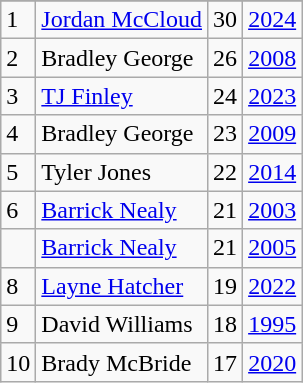<table class="wikitable">
<tr>
</tr>
<tr>
<td>1</td>
<td><a href='#'>Jordan McCloud</a></td>
<td>30</td>
<td><a href='#'>2024</a></td>
</tr>
<tr>
<td>2</td>
<td>Bradley George</td>
<td>26</td>
<td><a href='#'>2008</a></td>
</tr>
<tr>
<td>3</td>
<td><a href='#'>TJ Finley</a></td>
<td>24</td>
<td><a href='#'>2023</a></td>
</tr>
<tr>
<td>4</td>
<td>Bradley George</td>
<td>23</td>
<td><a href='#'>2009</a></td>
</tr>
<tr>
<td>5</td>
<td>Tyler Jones</td>
<td>22</td>
<td><a href='#'>2014</a></td>
</tr>
<tr>
<td>6</td>
<td><a href='#'>Barrick Nealy</a></td>
<td>21</td>
<td><a href='#'>2003</a></td>
</tr>
<tr>
<td></td>
<td><a href='#'>Barrick Nealy</a></td>
<td>21</td>
<td><a href='#'>2005</a></td>
</tr>
<tr>
<td>8</td>
<td><a href='#'>Layne Hatcher</a></td>
<td>19</td>
<td><a href='#'>2022</a></td>
</tr>
<tr>
<td>9</td>
<td>David Williams</td>
<td>18</td>
<td><a href='#'>1995</a></td>
</tr>
<tr>
<td>10</td>
<td>Brady McBride</td>
<td>17</td>
<td><a href='#'>2020</a></td>
</tr>
</table>
